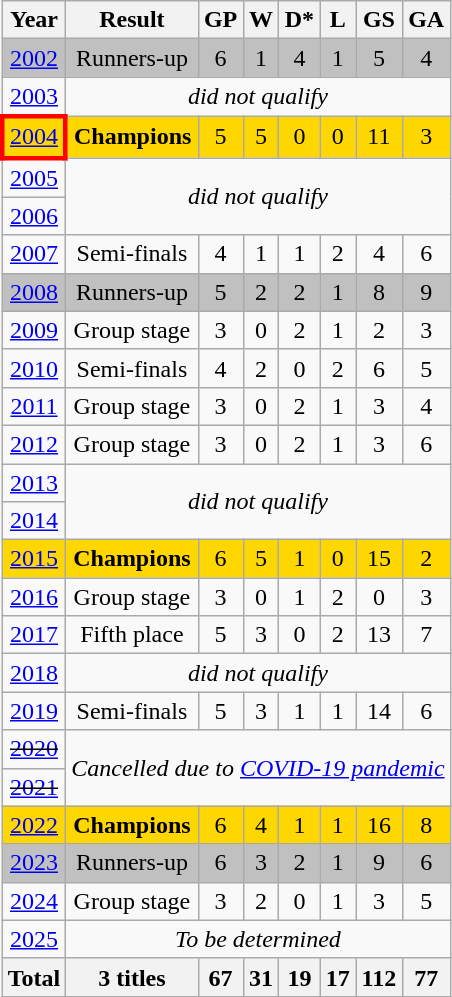<table class="wikitable" style="text-align: center;">
<tr>
<th>Year</th>
<th>Result</th>
<th>GP</th>
<th>W</th>
<th>D*</th>
<th>L</th>
<th>GS</th>
<th>GA</th>
</tr>
<tr bgcolor=silver>
<td> <a href='#'>2002</a></td>
<td>Runners-up</td>
<td>6</td>
<td>1</td>
<td>4</td>
<td>1</td>
<td>5</td>
<td>4</td>
</tr>
<tr>
<td> <a href='#'>2003</a></td>
<td colspan=8><em>did not qualify</em></td>
</tr>
<tr bgcolor=gold>
<td style="border: 3px solid red"> <a href='#'>2004</a></td>
<td><strong>Champions</strong></td>
<td>5</td>
<td>5</td>
<td>0</td>
<td>0</td>
<td>11</td>
<td>3</td>
</tr>
<tr>
<td> <a href='#'>2005</a></td>
<td rowspan=2 colspan=8><em>did not qualify</em></td>
</tr>
<tr>
<td> <a href='#'>2006</a></td>
</tr>
<tr>
<td> <a href='#'>2007</a></td>
<td>Semi-finals</td>
<td>4</td>
<td>1</td>
<td>1</td>
<td>2</td>
<td>4</td>
<td>6</td>
</tr>
<tr bgcolor=silver>
<td> <a href='#'>2008</a></td>
<td>Runners-up</td>
<td>5</td>
<td>2</td>
<td>2</td>
<td>1</td>
<td>8</td>
<td>9</td>
</tr>
<tr>
<td> <a href='#'>2009</a></td>
<td>Group stage</td>
<td>3</td>
<td>0</td>
<td>2</td>
<td>1</td>
<td>2</td>
<td>3</td>
</tr>
<tr>
<td> <a href='#'>2010</a></td>
<td>Semi-finals</td>
<td>4</td>
<td>2</td>
<td>0</td>
<td>2</td>
<td>6</td>
<td>5</td>
</tr>
<tr>
<td> <a href='#'>2011</a></td>
<td>Group stage</td>
<td>3</td>
<td>0</td>
<td>2</td>
<td>1</td>
<td>3</td>
<td>4</td>
</tr>
<tr>
<td> <a href='#'>2012</a></td>
<td>Group stage</td>
<td>3</td>
<td>0</td>
<td>2</td>
<td>1</td>
<td>3</td>
<td>6</td>
</tr>
<tr>
<td> <a href='#'>2013</a></td>
<td rowspan=2 colspan=8><em>did not qualify</em></td>
</tr>
<tr>
<td> <a href='#'>2014</a></td>
</tr>
<tr bgcolor=gold>
<td> <a href='#'>2015</a></td>
<td><strong>Champions</strong></td>
<td>6</td>
<td>5</td>
<td>1</td>
<td>0</td>
<td>15</td>
<td>2</td>
</tr>
<tr>
<td> <a href='#'>2016</a></td>
<td>Group stage</td>
<td>3</td>
<td>0</td>
<td>1</td>
<td>2</td>
<td>0</td>
<td>3</td>
</tr>
<tr>
<td> <a href='#'>2017</a></td>
<td>Fifth place</td>
<td>5</td>
<td>3</td>
<td>0</td>
<td>2</td>
<td>13</td>
<td>7</td>
</tr>
<tr>
<td> <a href='#'>2018</a></td>
<td colspan=7><em>did not qualify</em></td>
</tr>
<tr>
<td> <a href='#'>2019</a></td>
<td>Semi-finals</td>
<td>5</td>
<td>3</td>
<td>1</td>
<td>1</td>
<td>14</td>
<td>6</td>
</tr>
<tr>
<td> <s><a href='#'>2020</a></s></td>
<td colspan="7" rowspan="2"><em>Cancelled due to <a href='#'>COVID-19 pandemic</a></em></td>
</tr>
<tr>
<td> <s><a href='#'>2021</a></s></td>
</tr>
<tr bgcolor=gold>
<td> <a href='#'>2022</a></td>
<td><strong>Champions</strong></td>
<td>6</td>
<td>4</td>
<td>1</td>
<td>1</td>
<td>16</td>
<td>8</td>
</tr>
<tr bgcolor=silver>
<td> <a href='#'>2023</a></td>
<td>Runners-up</td>
<td>6</td>
<td>3</td>
<td>2</td>
<td>1</td>
<td>9</td>
<td>6</td>
</tr>
<tr>
<td> <a href='#'>2024</a></td>
<td>Group stage</td>
<td>3</td>
<td>2</td>
<td>0</td>
<td>1</td>
<td>3</td>
<td>5</td>
</tr>
<tr>
<td> <a href='#'>2025</a></td>
<td colspan=7><em>To be determined</em></td>
</tr>
<tr>
<th>Total</th>
<th>3 titles</th>
<th>67</th>
<th>31</th>
<th>19</th>
<th>17</th>
<th>112</th>
<th>77</th>
</tr>
</table>
